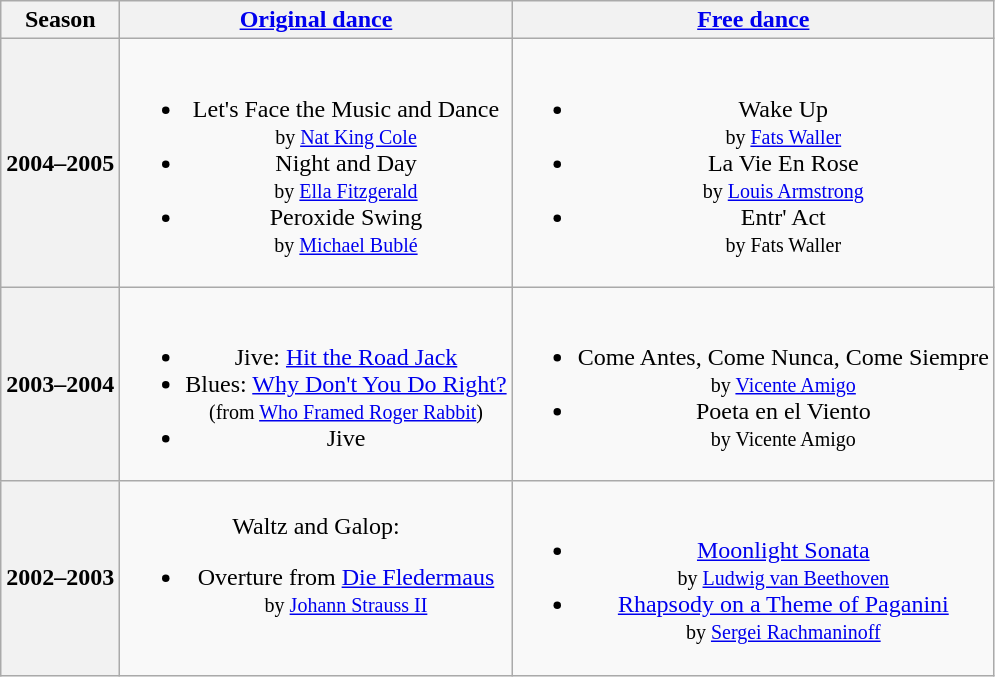<table class="wikitable" style="text-align:center">
<tr>
<th>Season</th>
<th><a href='#'>Original dance</a></th>
<th><a href='#'>Free dance</a></th>
</tr>
<tr>
<th>2004–2005 <br> </th>
<td><br><ul><li>Let's Face the Music and Dance <br><small> by <a href='#'>Nat King Cole</a> </small></li><li>Night and Day <br><small> by <a href='#'>Ella Fitzgerald</a> </small></li><li>Peroxide Swing <br><small> by <a href='#'>Michael Bublé</a> </small></li></ul></td>
<td><br><ul><li>Wake Up <br><small> by <a href='#'>Fats Waller</a> </small></li><li>La Vie En Rose <br><small> by <a href='#'>Louis Armstrong</a> </small></li><li>Entr' Act <br><small> by Fats Waller </small></li></ul></td>
</tr>
<tr>
<th>2003–2004 <br> </th>
<td><br><ul><li>Jive: <a href='#'>Hit the Road Jack</a></li><li>Blues: <a href='#'>Why Don't You Do Right?</a> <br><small> (from <a href='#'>Who Framed Roger Rabbit</a>) </small></li><li>Jive</li></ul></td>
<td><br><ul><li>Come Antes, Come Nunca, Come Siempre <br><small> by <a href='#'>Vicente Amigo</a> </small></li><li>Poeta en el Viento <br><small> by Vicente Amigo </small></li></ul></td>
</tr>
<tr>
<th>2002–2003 <br> </th>
<td>Waltz and Galop:<br><ul><li>Overture from <a href='#'>Die Fledermaus</a> <br><small> by <a href='#'>Johann Strauss II</a> </small></li></ul></td>
<td><br><ul><li><a href='#'>Moonlight Sonata</a> <br><small> by <a href='#'>Ludwig van Beethoven</a> </small></li><li><a href='#'>Rhapsody on a Theme of Paganini</a> <br><small> by <a href='#'>Sergei Rachmaninoff</a> </small></li></ul></td>
</tr>
</table>
